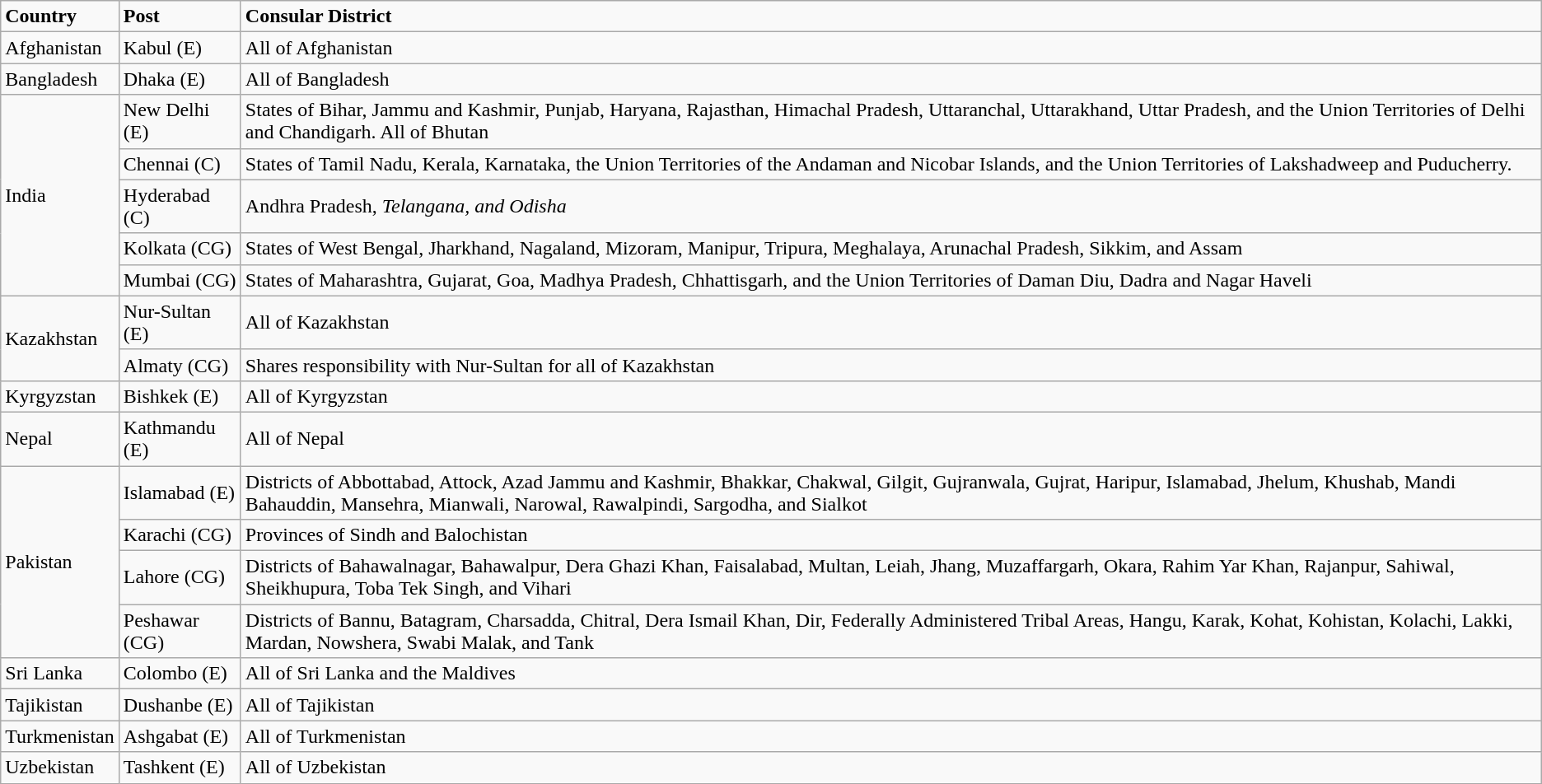<table class="wikitable">
<tr>
<td><strong> Country</strong></td>
<td><strong>  Post</strong></td>
<td><strong>Consular District</strong></td>
</tr>
<tr>
<td>Afghanistan</td>
<td>Kabul (E)</td>
<td>All of Afghanistan</td>
</tr>
<tr>
<td>Bangladesh</td>
<td>Dhaka (E)</td>
<td>All of Bangladesh</td>
</tr>
<tr>
<td rowspan="5">India</td>
<td>New Delhi (E)</td>
<td>States of Bihar, Jammu and Kashmir, Punjab, Haryana, Rajasthan, Himachal Pradesh, Uttaranchal, Uttarakhand, Uttar Pradesh, and the Union Territories of Delhi and Chandigarh. All of Bhutan</td>
</tr>
<tr>
<td>Chennai (C)</td>
<td>States of Tamil Nadu, Kerala, Karnataka, the Union Territories of the Andaman and Nicobar Islands, and the Union Territories of Lakshadweep and Puducherry.</td>
</tr>
<tr>
<td>Hyderabad (C)</td>
<td>Andhra Pradesh, <em>Telangana, and Odisha</em></td>
</tr>
<tr>
<td>Kolkata (CG)</td>
<td>States of West Bengal, Jharkhand, Nagaland, Mizoram, Manipur, Tripura, Meghalaya, Arunachal Pradesh, Sikkim, and Assam</td>
</tr>
<tr>
<td>Mumbai (CG)</td>
<td>States of Maharashtra, Gujarat, Goa, Madhya Pradesh, Chhattisgarh, and the Union Territories of Daman Diu, Dadra and Nagar Haveli</td>
</tr>
<tr>
<td rowspan="2">Kazakhstan</td>
<td>Nur-Sultan (E)</td>
<td>All of Kazakhstan</td>
</tr>
<tr>
<td>Almaty (CG)</td>
<td>Shares responsibility with Nur-Sultan for all of Kazakhstan</td>
</tr>
<tr>
<td>Kyrgyzstan</td>
<td>Bishkek (E)</td>
<td>All of Kyrgyzstan</td>
</tr>
<tr>
<td>Nepal</td>
<td>Kathmandu (E)</td>
<td>All of Nepal</td>
</tr>
<tr>
<td rowspan="4">Pakistan</td>
<td>Islamabad (E)</td>
<td>Districts of Abbottabad, Attock, Azad Jammu and Kashmir, Bhakkar, Chakwal, Gilgit, Gujranwala, Gujrat, Haripur, Islamabad, Jhelum, Khushab, Mandi Bahauddin, Mansehra, Mianwali, Narowal, Rawalpindi, Sargodha, and Sialkot</td>
</tr>
<tr>
<td>Karachi (CG)</td>
<td>Provinces of Sindh and Balochistan</td>
</tr>
<tr>
<td>Lahore (CG)</td>
<td>Districts of Bahawalnagar, Bahawalpur, Dera Ghazi Khan, Faisalabad, Multan, Leiah, Jhang, Muzaffargarh, Okara, Rahim Yar Khan, Rajanpur, Sahiwal, Sheikhupura, Toba Tek Singh, and Vihari</td>
</tr>
<tr>
<td>Peshawar (CG)</td>
<td>Districts of Bannu, Batagram, Charsadda, Chitral, Dera Ismail Khan, Dir, Federally Administered Tribal Areas, Hangu, Karak, Kohat, Kohistan, Kolachi, Lakki, Mardan, Nowshera, Swabi Malak, and Tank</td>
</tr>
<tr>
<td>Sri Lanka</td>
<td>Colombo (E)</td>
<td>All of Sri Lanka and the Maldives</td>
</tr>
<tr>
<td>Tajikistan</td>
<td>Dushanbe (E)</td>
<td>All of Tajikistan</td>
</tr>
<tr>
<td>Turkmenistan</td>
<td>Ashgabat (E)</td>
<td>All of Turkmenistan</td>
</tr>
<tr>
<td>Uzbekistan</td>
<td>Tashkent (E)</td>
<td>All of Uzbekistan</td>
</tr>
</table>
